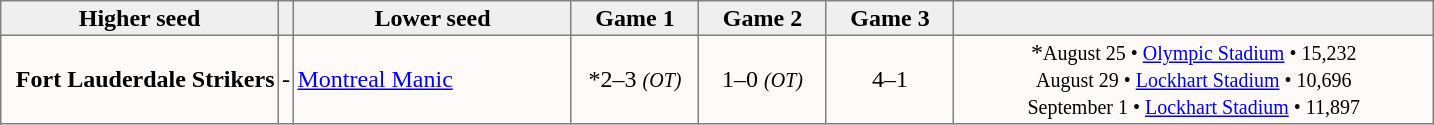<table style=border-collapse:collapse border=1 cellspacing=0 cellpadding=2>
<tr align=center bgcolor=#efefef>
<th width=180>Higher seed</th>
<th width=5></th>
<th width=180>Lower seed</th>
<th width=80>Game 1</th>
<th width=80>Game 2</th>
<th width=80>Game 3</th>
<td width=315></td>
</tr>
<tr align=center bgcolor=fffafa>
<td align=right><strong>Fort Lauderdale Strikers</strong></td>
<td>-</td>
<td align=left><a href='#'>Montreal Manic</a></td>
<td>*2–3 <small><em>(OT)</em></small></td>
<td>1–0 <small><em>(OT)</em></small></td>
<td>4–1</td>
<td>*<small>August 25 • <a href='#'>Olympic Stadium</a> • 15,232<br>August 29 • <a href='#'>Lockhart Stadium</a> • 10,696<br>September 1 • <a href='#'>Lockhart Stadium</a> • 11,897</small></td>
</tr>
</table>
